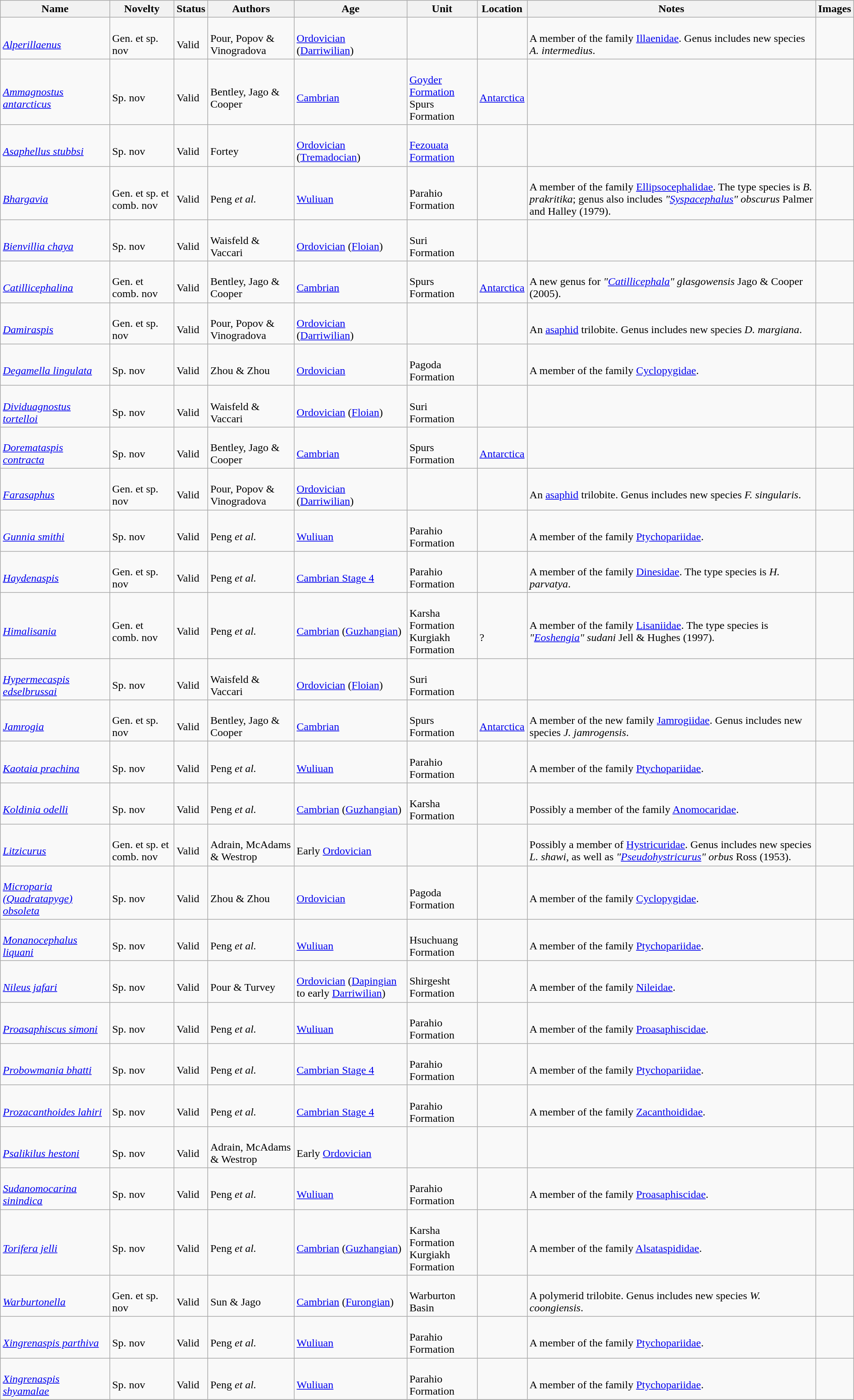<table class="wikitable sortable" align="center" width="100%">
<tr>
<th>Name</th>
<th>Novelty</th>
<th>Status</th>
<th>Authors</th>
<th>Age</th>
<th>Unit</th>
<th>Location</th>
<th>Notes</th>
<th>Images</th>
</tr>
<tr>
<td><br><em><a href='#'>Alperillaenus</a></em></td>
<td><br>Gen. et sp. nov</td>
<td><br>Valid</td>
<td><br>Pour, Popov & Vinogradova</td>
<td><br><a href='#'>Ordovician</a> (<a href='#'>Darriwilian</a>)</td>
<td></td>
<td><br></td>
<td><br>A member of the family <a href='#'>Illaenidae</a>. Genus includes new species <em>A. intermedius</em>.</td>
<td></td>
</tr>
<tr>
<td><br><em><a href='#'>Ammagnostus antarcticus</a></em></td>
<td><br>Sp. nov</td>
<td><br>Valid</td>
<td><br>Bentley, Jago & Cooper</td>
<td><br><a href='#'>Cambrian</a></td>
<td><br><a href='#'>Goyder Formation</a><br>
Spurs Formation</td>
<td><br><a href='#'>Antarctica</a><br>
</td>
<td></td>
<td></td>
</tr>
<tr>
<td><br><em><a href='#'>Asaphellus stubbsi</a></em></td>
<td><br>Sp. nov</td>
<td><br>Valid</td>
<td><br>Fortey</td>
<td><br><a href='#'>Ordovician</a> (<a href='#'>Tremadocian</a>)</td>
<td><br><a href='#'>Fezouata Formation</a></td>
<td><br></td>
<td></td>
<td></td>
</tr>
<tr>
<td><br><em><a href='#'>Bhargavia</a></em></td>
<td><br>Gen. et sp. et comb. nov</td>
<td><br>Valid</td>
<td><br>Peng <em>et al.</em></td>
<td><br><a href='#'>Wuliuan</a></td>
<td><br>Parahio Formation</td>
<td><br><br>
</td>
<td><br>A member of the family <a href='#'>Ellipsocephalidae</a>. The type species is <em>B. prakritika</em>; genus also includes <em>"<a href='#'>Syspacephalus</a>" obscurus</em> Palmer and Halley (1979).</td>
<td></td>
</tr>
<tr>
<td><br><em><a href='#'>Bienvillia chaya</a></em></td>
<td><br>Sp. nov</td>
<td><br>Valid</td>
<td><br>Waisfeld & Vaccari</td>
<td><br><a href='#'>Ordovician</a> (<a href='#'>Floian</a>)</td>
<td><br>Suri Formation</td>
<td><br></td>
<td></td>
<td></td>
</tr>
<tr>
<td><br><em><a href='#'>Catillicephalina</a></em></td>
<td><br>Gen. et comb. nov</td>
<td><br>Valid</td>
<td><br>Bentley, Jago & Cooper</td>
<td><br><a href='#'>Cambrian</a></td>
<td><br>Spurs Formation</td>
<td><br><a href='#'>Antarctica</a></td>
<td><br>A new genus for <em>"<a href='#'>Catillicephala</a>" glasgowensis</em> Jago & Cooper (2005).</td>
<td></td>
</tr>
<tr>
<td><br><em><a href='#'>Damiraspis</a></em></td>
<td><br>Gen. et sp. nov</td>
<td><br>Valid</td>
<td><br>Pour, Popov & Vinogradova</td>
<td><br><a href='#'>Ordovician</a> (<a href='#'>Darriwilian</a>)</td>
<td></td>
<td><br></td>
<td><br>An <a href='#'>asaphid</a> trilobite. Genus includes new species <em>D. margiana</em>.</td>
<td></td>
</tr>
<tr>
<td><br><em><a href='#'>Degamella lingulata</a></em></td>
<td><br>Sp. nov</td>
<td><br>Valid</td>
<td><br>Zhou & Zhou</td>
<td><br><a href='#'>Ordovician</a></td>
<td><br>Pagoda Formation</td>
<td><br></td>
<td><br>A member of the family <a href='#'>Cyclopygidae</a>.</td>
<td></td>
</tr>
<tr>
<td><br><em><a href='#'>Dividuagnostus tortelloi</a></em></td>
<td><br>Sp. nov</td>
<td><br>Valid</td>
<td><br>Waisfeld & Vaccari</td>
<td><br><a href='#'>Ordovician</a> (<a href='#'>Floian</a>)</td>
<td><br>Suri Formation</td>
<td><br></td>
<td></td>
<td></td>
</tr>
<tr>
<td><br><em><a href='#'>Doremataspis contracta</a></em></td>
<td><br>Sp. nov</td>
<td><br>Valid</td>
<td><br>Bentley, Jago & Cooper</td>
<td><br><a href='#'>Cambrian</a></td>
<td><br>Spurs Formation</td>
<td><br><a href='#'>Antarctica</a></td>
<td></td>
<td></td>
</tr>
<tr>
<td><br><em><a href='#'>Farasaphus</a></em></td>
<td><br>Gen. et sp. nov</td>
<td><br>Valid</td>
<td><br>Pour, Popov & Vinogradova</td>
<td><br><a href='#'>Ordovician</a> (<a href='#'>Darriwilian</a>)</td>
<td></td>
<td><br></td>
<td><br>An <a href='#'>asaphid</a> trilobite. Genus includes new species <em>F. singularis</em>.</td>
<td></td>
</tr>
<tr>
<td><br><em><a href='#'>Gunnia smithi</a></em></td>
<td><br>Sp. nov</td>
<td><br>Valid</td>
<td><br>Peng <em>et al.</em></td>
<td><br><a href='#'>Wuliuan</a></td>
<td><br>Parahio Formation</td>
<td><br></td>
<td><br>A member of the family <a href='#'>Ptychopariidae</a>.</td>
<td></td>
</tr>
<tr>
<td><br><em><a href='#'>Haydenaspis</a></em></td>
<td><br>Gen. et sp. nov</td>
<td><br>Valid</td>
<td><br>Peng <em>et al.</em></td>
<td><br><a href='#'>Cambrian Stage 4</a></td>
<td><br>Parahio Formation</td>
<td><br></td>
<td><br>A member of the family <a href='#'>Dinesidae</a>. The type species is <em>H. parvatya</em>.</td>
<td></td>
</tr>
<tr>
<td><br><em><a href='#'>Himalisania</a></em></td>
<td><br>Gen. et comb. nov</td>
<td><br>Valid</td>
<td><br>Peng <em>et al.</em></td>
<td><br><a href='#'>Cambrian</a> (<a href='#'>Guzhangian</a>)</td>
<td><br>Karsha Formation<br>
Kurgiakh Formation</td>
<td><br><br>
?</td>
<td><br>A member of the family <a href='#'>Lisaniidae</a>. The type species is <em>"<a href='#'>Eoshengia</a>" sudani</em> Jell & Hughes (1997).</td>
<td></td>
</tr>
<tr>
<td><br><em><a href='#'>Hypermecaspis edselbrussai</a></em></td>
<td><br>Sp. nov</td>
<td><br>Valid</td>
<td><br>Waisfeld & Vaccari</td>
<td><br><a href='#'>Ordovician</a> (<a href='#'>Floian</a>)</td>
<td><br>Suri Formation</td>
<td><br></td>
<td></td>
<td></td>
</tr>
<tr>
<td><br><em><a href='#'>Jamrogia</a></em></td>
<td><br>Gen. et sp. nov</td>
<td><br>Valid</td>
<td><br>Bentley, Jago & Cooper</td>
<td><br><a href='#'>Cambrian</a></td>
<td><br>Spurs Formation</td>
<td><br><a href='#'>Antarctica</a></td>
<td><br>A member of the new family <a href='#'>Jamrogiidae</a>. Genus includes new species <em>J. jamrogensis</em>.</td>
<td></td>
</tr>
<tr>
<td><br><em><a href='#'>Kaotaia prachina</a></em></td>
<td><br>Sp. nov</td>
<td><br>Valid</td>
<td><br>Peng <em>et al.</em></td>
<td><br><a href='#'>Wuliuan</a></td>
<td><br>Parahio Formation</td>
<td><br></td>
<td><br>A member of the family <a href='#'>Ptychopariidae</a>.</td>
<td></td>
</tr>
<tr>
<td><br><em><a href='#'>Koldinia odelli</a></em></td>
<td><br>Sp. nov</td>
<td><br>Valid</td>
<td><br>Peng <em>et al.</em></td>
<td><br><a href='#'>Cambrian</a> (<a href='#'>Guzhangian</a>)</td>
<td><br>Karsha Formation</td>
<td><br></td>
<td><br>Possibly a member of the family <a href='#'>Anomocaridae</a>.</td>
<td></td>
</tr>
<tr>
<td><br><em><a href='#'>Litzicurus</a></em></td>
<td><br>Gen. et sp. et comb. nov</td>
<td><br>Valid</td>
<td><br>Adrain, McAdams & Westrop</td>
<td><br>Early <a href='#'>Ordovician</a></td>
<td></td>
<td><br></td>
<td><br>Possibly a member of <a href='#'>Hystricuridae</a>. Genus includes new species <em>L. shawi</em>, as well as <em>"<a href='#'>Pseudohystricurus</a>" orbus</em> Ross (1953).</td>
<td></td>
</tr>
<tr>
<td><br><em><a href='#'>Microparia (Quadratapyge) obsoleta</a></em></td>
<td><br>Sp. nov</td>
<td><br>Valid</td>
<td><br>Zhou & Zhou</td>
<td><br><a href='#'>Ordovician</a></td>
<td><br>Pagoda Formation</td>
<td><br></td>
<td><br>A member of the family <a href='#'>Cyclopygidae</a>.</td>
<td></td>
</tr>
<tr>
<td><br><em><a href='#'>Monanocephalus liquani</a></em></td>
<td><br>Sp. nov</td>
<td><br>Valid</td>
<td><br>Peng <em>et al.</em></td>
<td><br><a href='#'>Wuliuan</a></td>
<td><br>Hsuchuang Formation</td>
<td><br></td>
<td><br>A member of the family <a href='#'>Ptychopariidae</a>.</td>
<td></td>
</tr>
<tr>
<td><br><em><a href='#'>Nileus jafari</a></em></td>
<td><br>Sp. nov</td>
<td><br>Valid</td>
<td><br>Pour & Turvey</td>
<td><br><a href='#'>Ordovician</a> (<a href='#'>Dapingian</a> to early <a href='#'>Darriwilian</a>)</td>
<td><br>Shirgesht Formation</td>
<td><br></td>
<td><br>A member of the family <a href='#'>Nileidae</a>.</td>
<td></td>
</tr>
<tr>
<td><br><em><a href='#'>Proasaphiscus simoni</a></em></td>
<td><br>Sp. nov</td>
<td><br>Valid</td>
<td><br>Peng <em>et al.</em></td>
<td><br><a href='#'>Wuliuan</a></td>
<td><br>Parahio Formation</td>
<td><br></td>
<td><br>A member of the family <a href='#'>Proasaphiscidae</a>.</td>
<td></td>
</tr>
<tr>
<td><br><em><a href='#'>Probowmania bhatti</a></em></td>
<td><br>Sp. nov</td>
<td><br>Valid</td>
<td><br>Peng <em>et al.</em></td>
<td><br><a href='#'>Cambrian Stage 4</a></td>
<td><br>Parahio Formation</td>
<td><br></td>
<td><br>A member of the family <a href='#'>Ptychopariidae</a>.</td>
<td></td>
</tr>
<tr>
<td><br><em><a href='#'>Prozacanthoides lahiri</a></em></td>
<td><br>Sp. nov</td>
<td><br>Valid</td>
<td><br>Peng <em>et al.</em></td>
<td><br><a href='#'>Cambrian Stage 4</a></td>
<td><br>Parahio Formation</td>
<td><br></td>
<td><br>A member of the family <a href='#'>Zacanthoididae</a>.</td>
<td></td>
</tr>
<tr>
<td><br><em><a href='#'>Psalikilus hestoni</a></em></td>
<td><br>Sp. nov</td>
<td><br>Valid</td>
<td><br>Adrain, McAdams & Westrop</td>
<td><br>Early <a href='#'>Ordovician</a></td>
<td></td>
<td><br></td>
<td></td>
<td></td>
</tr>
<tr>
<td><br><em><a href='#'>Sudanomocarina sinindica</a></em></td>
<td><br>Sp. nov</td>
<td><br>Valid</td>
<td><br>Peng <em>et al.</em></td>
<td><br><a href='#'>Wuliuan</a></td>
<td><br>Parahio Formation</td>
<td><br></td>
<td><br>A member of the family <a href='#'>Proasaphiscidae</a>.</td>
<td></td>
</tr>
<tr>
<td><br><em><a href='#'>Torifera jelli</a></em></td>
<td><br>Sp. nov</td>
<td><br>Valid</td>
<td><br>Peng <em>et al.</em></td>
<td><br><a href='#'>Cambrian</a> (<a href='#'>Guzhangian</a>)</td>
<td><br>Karsha Formation<br>
Kurgiakh Formation</td>
<td><br></td>
<td><br>A member of the family <a href='#'>Alsataspididae</a>.</td>
<td></td>
</tr>
<tr>
<td><br><em><a href='#'>Warburtonella</a></em></td>
<td><br>Gen. et sp. nov</td>
<td><br>Valid</td>
<td><br>Sun & Jago</td>
<td><br><a href='#'>Cambrian</a> (<a href='#'>Furongian</a>)</td>
<td><br>Warburton Basin</td>
<td><br></td>
<td><br>A polymerid trilobite. Genus includes new species <em>W. coongiensis</em>.</td>
<td></td>
</tr>
<tr>
<td><br><em><a href='#'>Xingrenaspis parthiva</a></em></td>
<td><br>Sp. nov</td>
<td><br>Valid</td>
<td><br>Peng <em>et al.</em></td>
<td><br><a href='#'>Wuliuan</a></td>
<td><br>Parahio Formation</td>
<td><br></td>
<td><br>A member of the family <a href='#'>Ptychopariidae</a>.</td>
<td></td>
</tr>
<tr>
<td><br><em><a href='#'>Xingrenaspis shyamalae</a></em></td>
<td><br>Sp. nov</td>
<td><br>Valid</td>
<td><br>Peng <em>et al.</em></td>
<td><br><a href='#'>Wuliuan</a></td>
<td><br>Parahio Formation</td>
<td><br></td>
<td><br>A member of the family <a href='#'>Ptychopariidae</a>.</td>
<td></td>
</tr>
<tr>
</tr>
</table>
